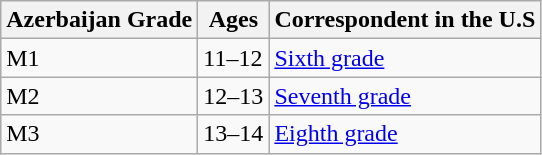<table class="wikitable">
<tr>
<th>Azerbaijan Grade</th>
<th>Ages</th>
<th>Correspondent in the U.S</th>
</tr>
<tr>
<td>M1</td>
<td>11–12</td>
<td><a href='#'>Sixth grade</a></td>
</tr>
<tr>
<td>M2</td>
<td>12–13</td>
<td><a href='#'>Seventh grade</a></td>
</tr>
<tr>
<td>M3</td>
<td>13–14</td>
<td><a href='#'>Eighth grade</a></td>
</tr>
</table>
